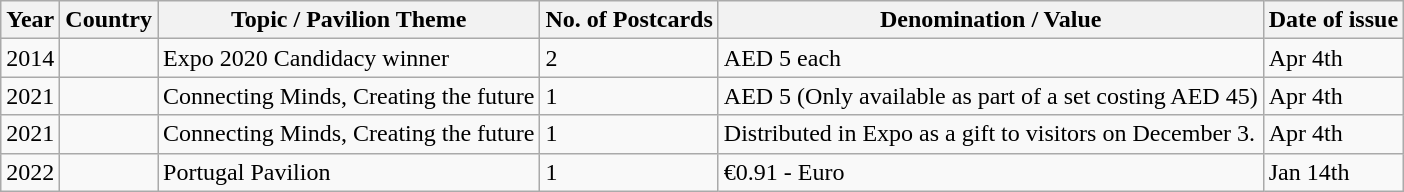<table class="wikitable">
<tr>
<th>Year</th>
<th>Country</th>
<th>Topic / Pavilion Theme</th>
<th>No. of Postcards</th>
<th>Denomination / Value</th>
<th>Date of issue</th>
</tr>
<tr>
<td>2014</td>
<td></td>
<td>Expo 2020 Candidacy winner</td>
<td>2</td>
<td>AED 5 each</td>
<td>Apr 4th</td>
</tr>
<tr>
<td>2021</td>
<td></td>
<td>Connecting Minds, Creating the future</td>
<td>1</td>
<td>AED 5 (Only available as part of a set costing AED 45)</td>
<td>Apr 4th</td>
</tr>
<tr>
<td>2021</td>
<td></td>
<td>Connecting Minds, Creating the future</td>
<td>1</td>
<td>Distributed in Expo as a gift to visitors on December 3.</td>
<td>Apr 4th</td>
</tr>
<tr>
<td>2022</td>
<td></td>
<td>Portugal Pavilion</td>
<td>1</td>
<td>€0.91 - Euro</td>
<td>Jan 14th</td>
</tr>
</table>
